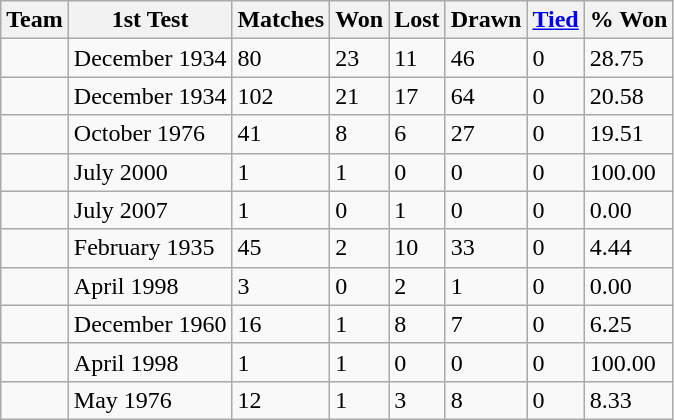<table class="wikitable sortable">
<tr>
<th>Team</th>
<th>1st Test</th>
<th>Matches</th>
<th>Won</th>
<th>Lost</th>
<th>Drawn</th>
<th><a href='#'>Tied</a></th>
<th>% Won</th>
</tr>
<tr>
<td align="left"></td>
<td>December 1934</td>
<td>80</td>
<td>23</td>
<td>11</td>
<td>46</td>
<td>0</td>
<td>28.75</td>
</tr>
<tr>
<td align="left"></td>
<td>December 1934</td>
<td>102</td>
<td>21</td>
<td>17</td>
<td>64</td>
<td>0</td>
<td>20.58</td>
</tr>
<tr>
<td align="left"></td>
<td>October 1976</td>
<td>41</td>
<td>8</td>
<td>6</td>
<td>27</td>
<td>0</td>
<td>19.51</td>
</tr>
<tr>
<td align="left"></td>
<td>July 2000</td>
<td>1</td>
<td>1</td>
<td>0</td>
<td>0</td>
<td>0</td>
<td>100.00</td>
</tr>
<tr>
<td align="left"></td>
<td>July 2007</td>
<td>1</td>
<td>0</td>
<td>1</td>
<td>0</td>
<td>0</td>
<td>0.00</td>
</tr>
<tr>
<td align="left"></td>
<td>February 1935</td>
<td>45</td>
<td>2</td>
<td>10</td>
<td>33</td>
<td>0</td>
<td>4.44</td>
</tr>
<tr>
<td align="left"></td>
<td>April 1998</td>
<td>3</td>
<td>0</td>
<td>2</td>
<td>1</td>
<td>0</td>
<td>0.00</td>
</tr>
<tr>
<td align="left"></td>
<td>December 1960</td>
<td>16</td>
<td>1</td>
<td>8</td>
<td>7</td>
<td>0</td>
<td>6.25</td>
</tr>
<tr>
<td align="left"></td>
<td>April 1998</td>
<td>1</td>
<td>1</td>
<td>0</td>
<td>0</td>
<td>0</td>
<td>100.00</td>
</tr>
<tr>
<td align="left"></td>
<td>May 1976</td>
<td>12</td>
<td>1</td>
<td>3</td>
<td>8</td>
<td>0</td>
<td>8.33</td>
</tr>
</table>
